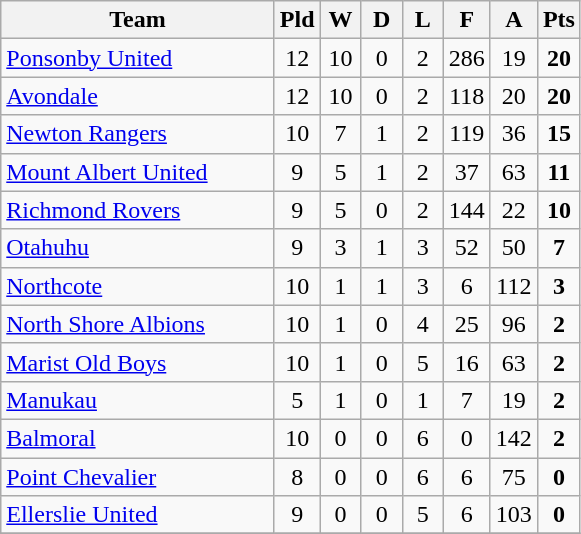<table class="wikitable" style="text-align:center;">
<tr>
<th width=175>Team</th>
<th width=20 abbr="Played">Pld</th>
<th width=20 abbr="Won">W</th>
<th width=20 abbr="Drawn">D</th>
<th width=20 abbr="Lost">L</th>
<th width=20 abbr="For">F</th>
<th width=20 abbr="Against">A</th>
<th width=20 abbr="Points">Pts</th>
</tr>
<tr>
<td style="text-align:left;"><a href='#'>Ponsonby United</a></td>
<td>12</td>
<td>10</td>
<td>0</td>
<td>2</td>
<td>286</td>
<td>19</td>
<td><strong>20</strong></td>
</tr>
<tr>
<td style="text-align:left;"><a href='#'>Avondale</a></td>
<td>12</td>
<td>10</td>
<td>0</td>
<td>2</td>
<td>118</td>
<td>20</td>
<td><strong>20</strong></td>
</tr>
<tr>
<td style="text-align:left;"><a href='#'>Newton Rangers</a></td>
<td>10</td>
<td>7</td>
<td>1</td>
<td>2</td>
<td>119</td>
<td>36</td>
<td><strong>15</strong></td>
</tr>
<tr>
<td style="text-align:left;"><a href='#'>Mount Albert United</a></td>
<td>9</td>
<td>5</td>
<td>1</td>
<td>2</td>
<td>37</td>
<td>63</td>
<td><strong>11</strong></td>
</tr>
<tr>
<td style="text-align:left;"><a href='#'>Richmond Rovers</a></td>
<td>9</td>
<td>5</td>
<td>0</td>
<td>2</td>
<td>144</td>
<td>22</td>
<td><strong>10</strong></td>
</tr>
<tr>
<td style="text-align:left;"><a href='#'>Otahuhu</a></td>
<td>9</td>
<td>3</td>
<td>1</td>
<td>3</td>
<td>52</td>
<td>50</td>
<td><strong>7</strong></td>
</tr>
<tr>
<td style="text-align:left;"><a href='#'>Northcote</a></td>
<td>10</td>
<td>1</td>
<td>1</td>
<td>3</td>
<td>6</td>
<td>112</td>
<td><strong>3</strong></td>
</tr>
<tr>
<td style="text-align:left;"><a href='#'>North Shore Albions</a></td>
<td>10</td>
<td>1</td>
<td>0</td>
<td>4</td>
<td>25</td>
<td>96</td>
<td><strong>2</strong></td>
</tr>
<tr>
<td style="text-align:left;"><a href='#'>Marist Old Boys</a></td>
<td>10</td>
<td>1</td>
<td>0</td>
<td>5</td>
<td>16</td>
<td>63</td>
<td><strong>2</strong></td>
</tr>
<tr>
<td style="text-align:left;"><a href='#'>Manukau</a></td>
<td>5</td>
<td>1</td>
<td>0</td>
<td>1</td>
<td>7</td>
<td>19</td>
<td><strong>2</strong></td>
</tr>
<tr>
<td style="text-align:left;"><a href='#'>Balmoral</a></td>
<td>10</td>
<td>0</td>
<td>0</td>
<td>6</td>
<td>0</td>
<td>142</td>
<td><strong>2</strong></td>
</tr>
<tr>
<td style="text-align:left;"><a href='#'>Point Chevalier</a></td>
<td>8</td>
<td>0</td>
<td>0</td>
<td>6</td>
<td>6</td>
<td>75</td>
<td><strong>0</strong></td>
</tr>
<tr>
<td style="text-align:left;"><a href='#'>Ellerslie United</a></td>
<td>9</td>
<td>0</td>
<td>0</td>
<td>5</td>
<td>6</td>
<td>103</td>
<td><strong>0</strong></td>
</tr>
<tr>
</tr>
</table>
